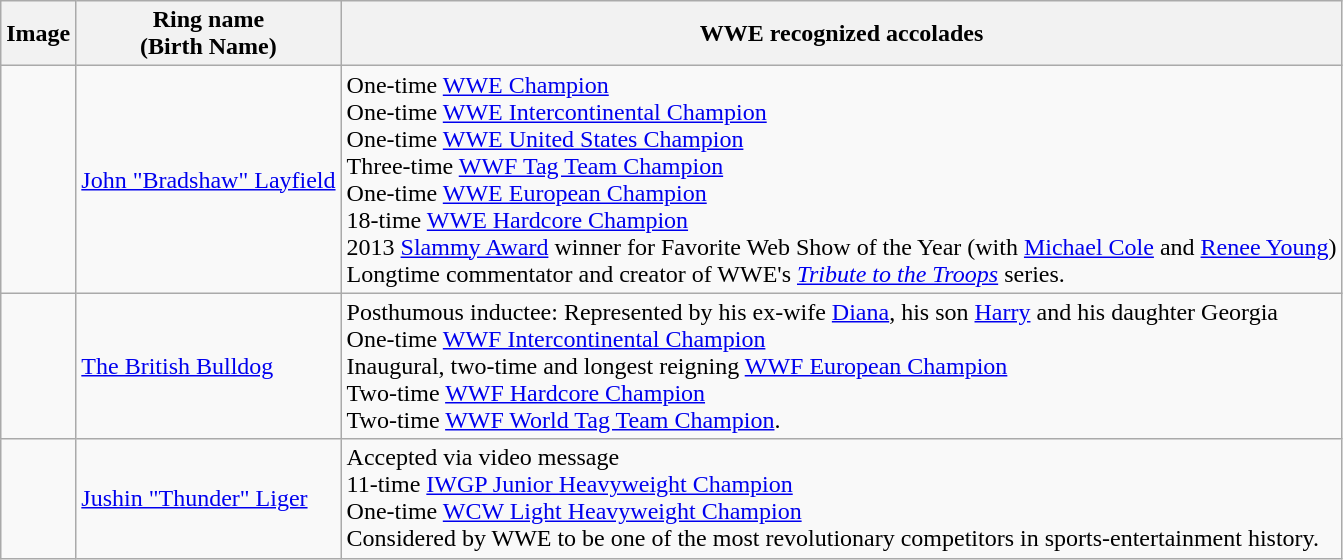<table class="wikitable">
<tr>
<th class="unsortable">Image</th>
<th>Ring name<br>(Birth Name)</th>
<th class="unsortable">WWE recognized accolades</th>
</tr>
<tr>
<td></td>
<td><a href='#'>John "Bradshaw" Layfield</a></td>
<td>One-time <a href='#'>WWE Champion</a><br>One-time <a href='#'>WWE Intercontinental Champion</a><br>One-time <a href='#'>WWE United States Champion</a><br>Three-time <a href='#'>WWF Tag Team Champion</a><br>One-time <a href='#'>WWE European Champion</a><br>18-time <a href='#'>WWE Hardcore Champion</a><br>2013 <a href='#'>Slammy Award</a> winner for Favorite Web Show of the Year (with <a href='#'>Michael Cole</a> and <a href='#'>Renee Young</a>)<br>Longtime commentator and creator of WWE's <em><a href='#'>Tribute to the Troops</a></em> series.</td>
</tr>
<tr>
<td></td>
<td><a href='#'>The British Bulldog</a><br></td>
<td>Posthumous inductee: Represented by his ex-wife <a href='#'>Diana</a>, his son <a href='#'>Harry</a> and his daughter Georgia<br>One-time <a href='#'>WWF Intercontinental Champion</a><br>Inaugural, two-time and longest reigning <a href='#'>WWF European Champion</a><br>Two-time <a href='#'>WWF Hardcore Champion</a><br>Two-time <a href='#'>WWF World Tag Team Champion</a>.</td>
</tr>
<tr>
<td></td>
<td><a href='#'>Jushin "Thunder" Liger</a><br></td>
<td>Accepted via video message<br>11-time <a href='#'>IWGP Junior Heavyweight Champion</a><br>One-time <a href='#'>WCW Light Heavyweight Champion</a><br>Considered by WWE to be one of the most revolutionary competitors in sports-entertainment history.</td>
</tr>
</table>
